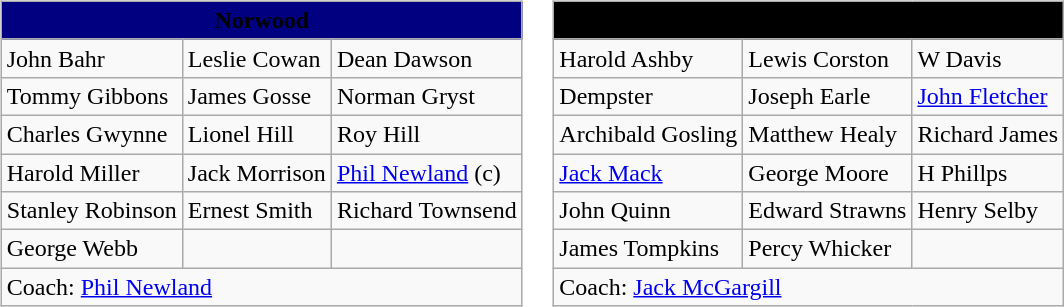<table>
<tr>
<td valign="top"><br><table class="wikitable">
<tr>
<th colspan="3" style="background:navy"><span>Norwood</span></th>
</tr>
<tr>
<td>John Bahr</td>
<td>Leslie Cowan</td>
<td>Dean Dawson</td>
</tr>
<tr>
<td>Tommy Gibbons</td>
<td>James Gosse</td>
<td>Norman Gryst</td>
</tr>
<tr>
<td>Charles Gwynne</td>
<td>Lionel Hill</td>
<td>Roy Hill</td>
</tr>
<tr>
<td>Harold Miller</td>
<td>Jack Morrison</td>
<td><a href='#'>Phil Newland</a> (c)</td>
</tr>
<tr>
<td>Stanley Robinson</td>
<td>Ernest Smith</td>
<td>Richard Townsend</td>
</tr>
<tr>
<td>George Webb</td>
<td></td>
<td></td>
</tr>
<tr>
<td colspan="3">Coach: <a href='#'>Phil Newland</a></td>
</tr>
</table>
</td>
<td valign="top"><br><table class="wikitable">
<tr>
<th colspan="3" style="background:#000000"><span>Port Adelaide</span></th>
</tr>
<tr>
<td>Harold Ashby</td>
<td>Lewis Corston</td>
<td>W Davis</td>
</tr>
<tr>
<td>Dempster</td>
<td>Joseph Earle</td>
<td><a href='#'>John Fletcher</a></td>
</tr>
<tr>
<td>Archibald Gosling</td>
<td>Matthew Healy</td>
<td>Richard James</td>
</tr>
<tr>
<td><a href='#'>Jack Mack</a></td>
<td>George Moore</td>
<td>H Phillps</td>
</tr>
<tr>
<td>John Quinn</td>
<td>Edward Strawns</td>
<td>Henry Selby</td>
</tr>
<tr>
<td>James Tompkins</td>
<td>Percy Whicker</td>
<td></td>
</tr>
<tr>
<td colspan="3">Coach: <a href='#'>Jack McGargill</a></td>
</tr>
</table>
</td>
</tr>
</table>
